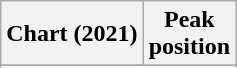<table class="wikitable sortable plainrowheaders" style="text-align:center">
<tr>
<th scope="col">Chart (2021)</th>
<th scope="col">Peak<br>position</th>
</tr>
<tr>
</tr>
<tr>
</tr>
<tr>
</tr>
<tr>
</tr>
</table>
